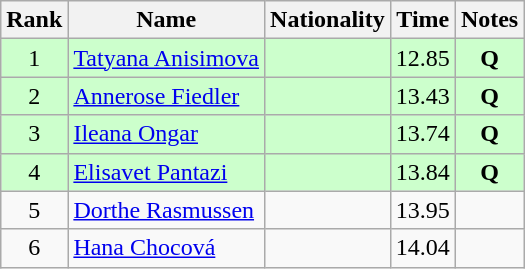<table class="wikitable sortable" style="text-align:center">
<tr>
<th>Rank</th>
<th>Name</th>
<th>Nationality</th>
<th>Time</th>
<th>Notes</th>
</tr>
<tr bgcolor=ccffcc>
<td>1</td>
<td align=left><a href='#'>Tatyana Anisimova</a></td>
<td align=left></td>
<td>12.85</td>
<td><strong>Q</strong></td>
</tr>
<tr bgcolor=ccffcc>
<td>2</td>
<td align=left><a href='#'>Annerose Fiedler</a></td>
<td align=left></td>
<td>13.43</td>
<td><strong>Q</strong></td>
</tr>
<tr bgcolor=ccffcc>
<td>3</td>
<td align=left><a href='#'>Ileana Ongar</a></td>
<td align=left></td>
<td>13.74</td>
<td><strong>Q</strong></td>
</tr>
<tr bgcolor=ccffcc>
<td>4</td>
<td align=left><a href='#'>Elisavet Pantazi</a></td>
<td align=left></td>
<td>13.84</td>
<td><strong>Q</strong></td>
</tr>
<tr>
<td>5</td>
<td align=left><a href='#'>Dorthe Rasmussen</a></td>
<td align=left></td>
<td>13.95</td>
<td></td>
</tr>
<tr>
<td>6</td>
<td align=left><a href='#'>Hana Chocová</a></td>
<td align=left></td>
<td>14.04</td>
<td></td>
</tr>
</table>
